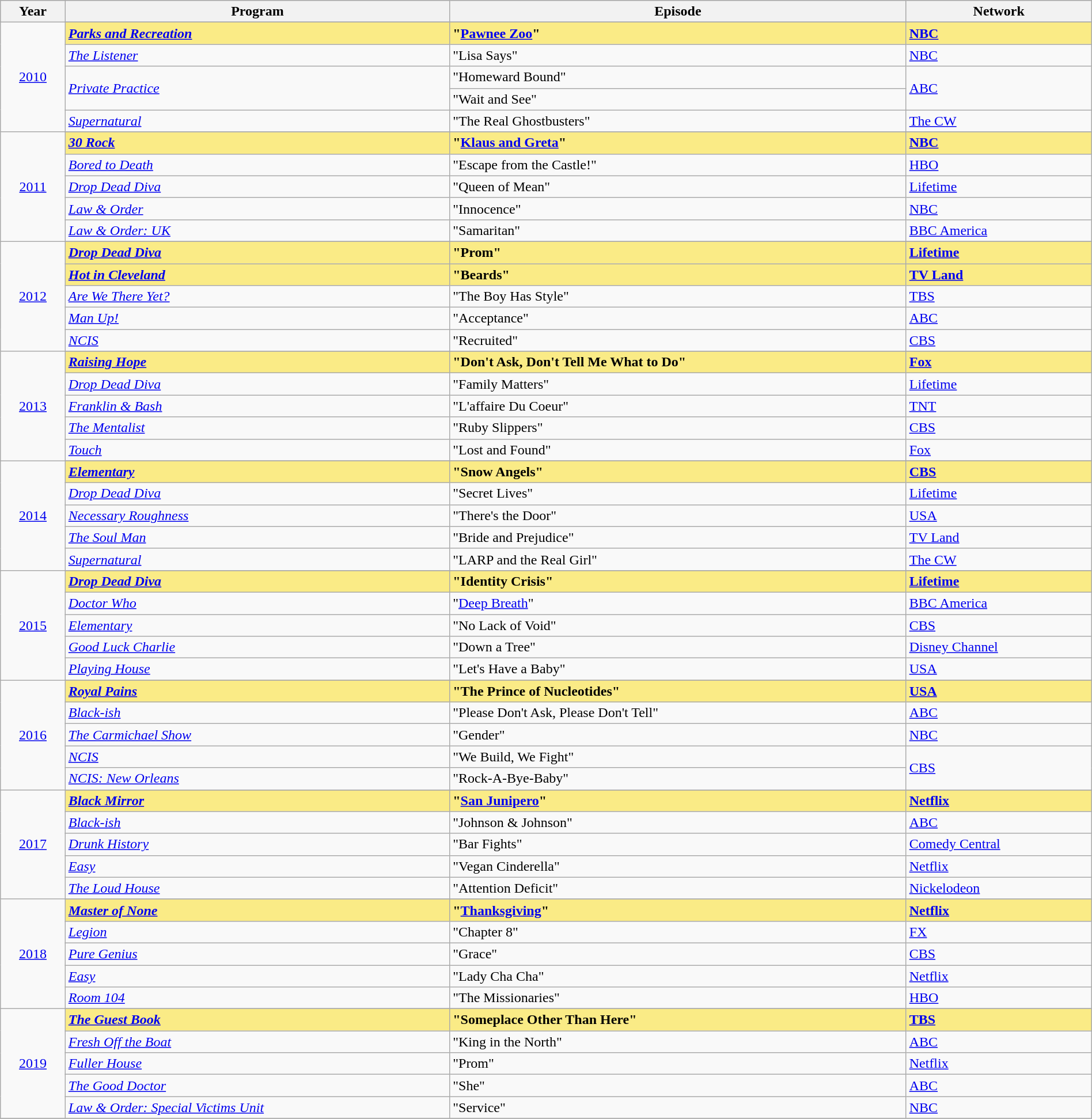<table class="wikitable" style="width:100%">
<tr bgcolor="#bebebe">
<th width=>Year</th>
<th width="">Program</th>
<th width="">Episode</th>
<th width="">Network</th>
</tr>
<tr>
<td rowspan=6 style="text-align:center"><a href='#'>2010</a></td>
</tr>
<tr style="background:#FAEB86">
<td><strong><em><a href='#'>Parks and Recreation</a></em></strong></td>
<td><strong>"<a href='#'>Pawnee Zoo</a>"</strong></td>
<td><strong><a href='#'>NBC</a></strong></td>
</tr>
<tr>
<td><em><a href='#'>The Listener</a></em></td>
<td>"Lisa Says"</td>
<td><a href='#'>NBC</a></td>
</tr>
<tr>
<td rowspan=2><em><a href='#'>Private Practice</a></em></td>
<td>"Homeward Bound"</td>
<td rowspan=2><a href='#'>ABC</a></td>
</tr>
<tr>
<td>"Wait and See"</td>
</tr>
<tr>
<td><em><a href='#'>Supernatural</a></em></td>
<td>"The Real Ghostbusters"</td>
<td><a href='#'>The CW</a></td>
</tr>
<tr>
<td rowspan=6 style="text-align:center"><a href='#'>2011</a></td>
</tr>
<tr style="background:#FAEB86">
<td><strong><em><a href='#'>30 Rock</a></em></strong></td>
<td><strong>"<a href='#'>Klaus and Greta</a>"</strong></td>
<td><strong><a href='#'>NBC</a></strong></td>
</tr>
<tr>
<td><em><a href='#'>Bored to Death</a></em></td>
<td>"Escape from the Castle!"</td>
<td><a href='#'>HBO</a></td>
</tr>
<tr>
<td><em><a href='#'>Drop Dead Diva</a></em></td>
<td>"Queen of Mean"</td>
<td><a href='#'>Lifetime</a></td>
</tr>
<tr>
<td><em><a href='#'>Law & Order</a></em></td>
<td>"Innocence"</td>
<td><a href='#'>NBC</a></td>
</tr>
<tr>
<td><em><a href='#'>Law & Order: UK</a></em></td>
<td>"Samaritan"</td>
<td><a href='#'>BBC America</a></td>
</tr>
<tr>
<td rowspan=6 style="text-align:center"><a href='#'>2012</a></td>
</tr>
<tr style="background:#FAEB86">
<td><strong><em><a href='#'>Drop Dead Diva</a></em></strong></td>
<td><strong>"Prom"</strong></td>
<td><strong><a href='#'>Lifetime</a></strong></td>
</tr>
<tr style="background:#FAEB86">
<td><strong><em><a href='#'>Hot in Cleveland</a></em></strong></td>
<td><strong>"Beards"</strong></td>
<td><strong><a href='#'>TV Land</a></strong></td>
</tr>
<tr>
<td><em><a href='#'>Are We There Yet?</a></em></td>
<td>"The Boy Has Style"</td>
<td><a href='#'>TBS</a></td>
</tr>
<tr>
<td><em><a href='#'>Man Up!</a></em></td>
<td>"Acceptance"</td>
<td><a href='#'>ABC</a></td>
</tr>
<tr>
<td><em><a href='#'>NCIS</a></em></td>
<td>"Recruited"</td>
<td><a href='#'>CBS</a></td>
</tr>
<tr>
<td rowspan=6 style="text-align:center"><a href='#'>2013</a></td>
</tr>
<tr style="background:#FAEB86">
<td><strong><em><a href='#'>Raising Hope</a></em></strong></td>
<td><strong>"Don't Ask, Don't Tell Me What to Do"</strong></td>
<td><strong><a href='#'>Fox</a></strong></td>
</tr>
<tr>
<td><em><a href='#'>Drop Dead Diva</a></em></td>
<td>"Family Matters"</td>
<td><a href='#'>Lifetime</a></td>
</tr>
<tr>
<td><em><a href='#'>Franklin & Bash</a></em></td>
<td>"L'affaire Du Coeur"</td>
<td><a href='#'>TNT</a></td>
</tr>
<tr>
<td><em><a href='#'>The Mentalist</a></em></td>
<td>"Ruby Slippers"</td>
<td><a href='#'>CBS</a></td>
</tr>
<tr>
<td><em><a href='#'>Touch</a></em></td>
<td>"Lost and Found"</td>
<td><a href='#'>Fox</a></td>
</tr>
<tr>
<td rowspan=6 style="text-align:center"><a href='#'>2014</a></td>
</tr>
<tr style="background:#FAEB86">
<td><strong><em><a href='#'>Elementary</a></em></strong></td>
<td><strong>"Snow Angels"</strong></td>
<td><strong><a href='#'>CBS</a></strong></td>
</tr>
<tr>
<td><em><a href='#'>Drop Dead Diva</a></em></td>
<td>"Secret Lives"</td>
<td><a href='#'>Lifetime</a></td>
</tr>
<tr>
<td><em><a href='#'>Necessary Roughness</a></em></td>
<td>"There's the Door"</td>
<td><a href='#'>USA</a></td>
</tr>
<tr>
<td><em><a href='#'>The Soul Man</a></em></td>
<td>"Bride and Prejudice"</td>
<td><a href='#'>TV Land</a></td>
</tr>
<tr>
<td><em><a href='#'>Supernatural</a></em></td>
<td>"LARP and the Real Girl"</td>
<td><a href='#'>The CW</a></td>
</tr>
<tr>
<td rowspan=6 style="text-align:center"><a href='#'>2015</a></td>
</tr>
<tr style="background:#FAEB86">
<td><strong><em><a href='#'>Drop Dead Diva</a></em></strong></td>
<td><strong>"Identity Crisis"</strong></td>
<td><strong><a href='#'>Lifetime</a></strong></td>
</tr>
<tr>
<td><em><a href='#'>Doctor Who</a></em></td>
<td>"<a href='#'>Deep Breath</a>"</td>
<td><a href='#'>BBC America</a></td>
</tr>
<tr>
<td><em><a href='#'>Elementary</a></em></td>
<td>"No Lack of Void"</td>
<td><a href='#'>CBS</a></td>
</tr>
<tr>
<td><em><a href='#'>Good Luck Charlie</a></em></td>
<td>"Down a Tree"</td>
<td><a href='#'>Disney Channel</a></td>
</tr>
<tr>
<td><em><a href='#'>Playing House</a></em></td>
<td>"Let's Have a Baby"</td>
<td><a href='#'>USA</a></td>
</tr>
<tr>
<td rowspan=6 style="text-align:center"><a href='#'>2016</a></td>
</tr>
<tr style="background:#FAEB86">
<td><strong><em><a href='#'>Royal Pains</a></em></strong></td>
<td><strong>"The Prince of Nucleotides"</strong></td>
<td><strong><a href='#'>USA</a></strong></td>
</tr>
<tr>
<td><em><a href='#'>Black-ish</a></em></td>
<td>"Please Don't Ask, Please Don't Tell"</td>
<td><a href='#'>ABC</a></td>
</tr>
<tr>
<td><em><a href='#'>The Carmichael Show</a></em></td>
<td>"Gender"</td>
<td><a href='#'>NBC</a></td>
</tr>
<tr>
<td><em><a href='#'>NCIS</a></em></td>
<td>"We Build, We Fight"</td>
<td rowspan=2><a href='#'>CBS</a></td>
</tr>
<tr>
<td><em><a href='#'>NCIS: New Orleans</a></em></td>
<td>"Rock-A-Bye-Baby"</td>
</tr>
<tr>
<td rowspan=6 style="text-align:center"><a href='#'>2017</a></td>
</tr>
<tr style="background:#FAEB86">
<td><strong><em><a href='#'>Black Mirror</a></em></strong></td>
<td><strong>"<a href='#'>San Junipero</a>"</strong></td>
<td><strong><a href='#'>Netflix</a></strong></td>
</tr>
<tr>
<td><em><a href='#'>Black-ish</a></em></td>
<td>"Johnson & Johnson"</td>
<td><a href='#'>ABC</a></td>
</tr>
<tr>
<td><em><a href='#'>Drunk History</a></em></td>
<td>"Bar Fights"</td>
<td><a href='#'>Comedy Central</a></td>
</tr>
<tr>
<td><em><a href='#'>Easy</a></em></td>
<td>"Vegan Cinderella"</td>
<td><a href='#'>Netflix</a></td>
</tr>
<tr>
<td><em><a href='#'>The Loud House</a></em></td>
<td>"Attention Deficit"</td>
<td><a href='#'>Nickelodeon</a></td>
</tr>
<tr>
<td rowspan=6 style="text-align:center"><a href='#'>2018</a></td>
</tr>
<tr style="background:#FAEB86">
<td><strong><em><a href='#'>Master of None</a></em></strong></td>
<td><strong>"<a href='#'>Thanksgiving</a>"</strong></td>
<td><strong><a href='#'>Netflix</a></strong></td>
</tr>
<tr>
<td><em><a href='#'>Legion</a></em></td>
<td>"Chapter 8"</td>
<td><a href='#'>FX</a></td>
</tr>
<tr>
<td><em><a href='#'>Pure Genius</a></em></td>
<td>"Grace"</td>
<td><a href='#'>CBS</a></td>
</tr>
<tr>
<td><em><a href='#'>Easy</a></em></td>
<td>"Lady Cha Cha"</td>
<td><a href='#'>Netflix</a></td>
</tr>
<tr>
<td><em><a href='#'>Room 104</a></em></td>
<td>"The Missionaries"</td>
<td><a href='#'>HBO</a></td>
</tr>
<tr>
<td rowspan=6 style="text-align:center"><a href='#'>2019</a></td>
</tr>
<tr style="background:#FAEB86">
<td><strong><em><a href='#'>The Guest Book</a></em></strong></td>
<td><strong>"Someplace Other Than Here"</strong></td>
<td><strong><a href='#'>TBS</a></strong></td>
</tr>
<tr>
<td><em><a href='#'>Fresh Off the Boat</a></em></td>
<td>"King in the North"</td>
<td><a href='#'>ABC</a></td>
</tr>
<tr>
<td><em><a href='#'>Fuller House</a></em></td>
<td>"Prom"</td>
<td><a href='#'>Netflix</a></td>
</tr>
<tr>
<td><em><a href='#'>The Good Doctor</a></em></td>
<td>"She"</td>
<td><a href='#'>ABC</a></td>
</tr>
<tr>
<td><em><a href='#'>Law & Order: Special Victims Unit</a></em></td>
<td>"Service"</td>
<td><a href='#'>NBC</a></td>
</tr>
<tr>
</tr>
</table>
